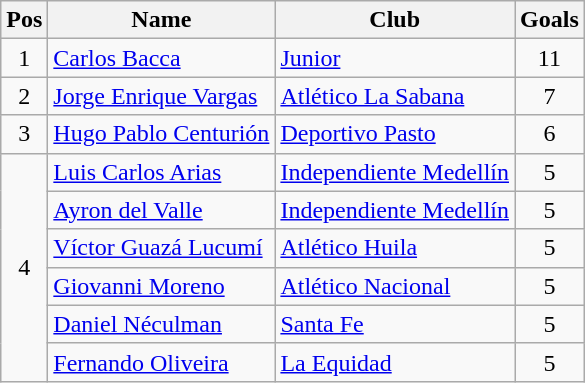<table class="wikitable" border="1">
<tr>
<th width="23">Pos</th>
<th>Name</th>
<th>Club</th>
<th>Goals</th>
</tr>
<tr>
<td align=center>1</td>
<td> <a href='#'>Carlos Bacca</a></td>
<td><a href='#'>Junior</a></td>
<td align=center>11</td>
</tr>
<tr>
<td align=center>2</td>
<td> <a href='#'>Jorge Enrique Vargas</a></td>
<td><a href='#'>Atlético La Sabana</a></td>
<td align=center>7</td>
</tr>
<tr>
<td align=center>3</td>
<td> <a href='#'>Hugo Pablo Centurión</a></td>
<td><a href='#'>Deportivo Pasto</a></td>
<td align=center>6</td>
</tr>
<tr>
<td align=center rowspan=6>4</td>
<td> <a href='#'>Luis Carlos Arias</a></td>
<td><a href='#'>Independiente Medellín</a></td>
<td align=center>5</td>
</tr>
<tr>
<td> <a href='#'>Ayron del Valle</a></td>
<td><a href='#'>Independiente Medellín</a></td>
<td align=center>5</td>
</tr>
<tr>
<td> <a href='#'>Víctor Guazá Lucumí</a></td>
<td><a href='#'>Atlético Huila</a></td>
<td align=center>5</td>
</tr>
<tr>
<td> <a href='#'>Giovanni Moreno</a></td>
<td><a href='#'>Atlético Nacional</a></td>
<td align=center>5</td>
</tr>
<tr>
<td> <a href='#'>Daniel Néculman</a></td>
<td><a href='#'>Santa Fe</a></td>
<td align=center>5</td>
</tr>
<tr>
<td> <a href='#'>Fernando Oliveira</a></td>
<td><a href='#'>La Equidad</a></td>
<td align=center>5</td>
</tr>
</table>
